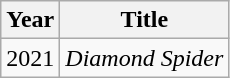<table class="wikitable">
<tr>
<th>Year</th>
<th>Title</th>
</tr>
<tr>
<td>2021</td>
<td><em>Diamond Spider</em></td>
</tr>
</table>
